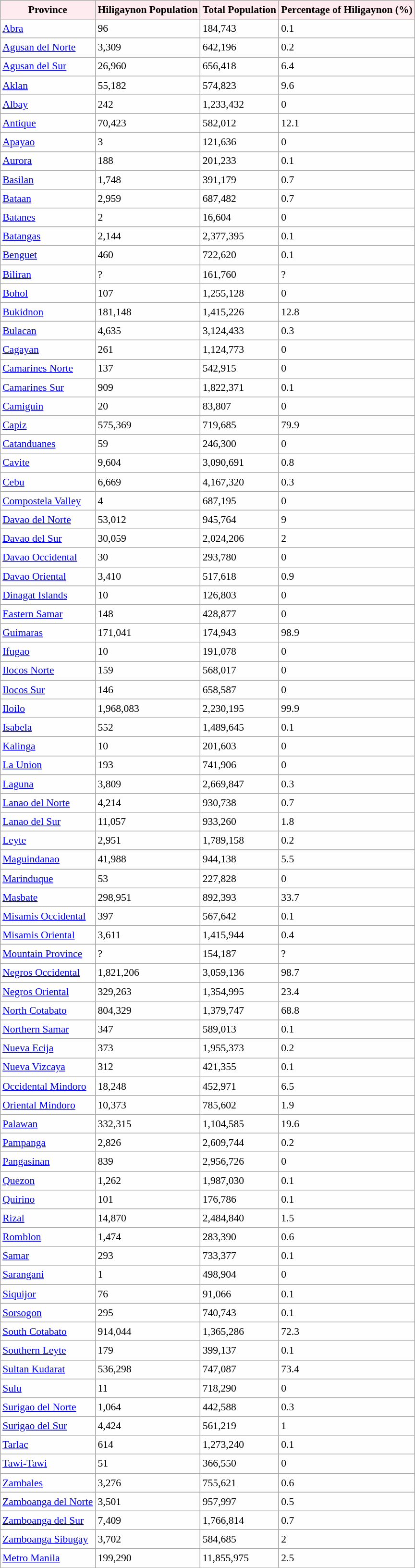<table class="wikitable sortable" style="margin:auto; table-layout:fixed; background:#fefefe; font-size:90%; line-height:1.35em; padding:0.30em;">
<tr>
<th scope="col" style="border-top:none; background:#feebf0;" data-sort- type="name"><strong>Province</strong></th>
<th scope="col" style="border-top:none; background:#feebf0;" data-sort- type="number"><strong>Hiligaynon Population</strong></th>
<th scope="col" style="border-top:none; background:#feebf0;" data-sort- type="number"><strong>Total Population</strong></th>
<th scope="col" style="border-top:none; background:#feebf0;" data-sort- type="number"><strong>Percentage of Hiligaynon (%)</strong></th>
</tr>
<tr>
<td><a href='#'>Abra</a></td>
<td>96</td>
<td>184,743</td>
<td>0.1</td>
</tr>
<tr w>
<td><a href='#'>Agusan del Norte</a></td>
<td>3,309</td>
<td>642,196</td>
<td>0.2</td>
</tr>
<tr>
<td><a href='#'>Agusan del Sur</a></td>
<td>26,960</td>
<td>656,418</td>
<td>6.4</td>
</tr>
<tr>
<td><a href='#'>Aklan</a></td>
<td>55,182</td>
<td>574,823</td>
<td>9.6</td>
</tr>
<tr>
<td><a href='#'>Albay</a></td>
<td>242</td>
<td>1,233,432</td>
<td>0</td>
</tr>
<tr>
<td><a href='#'>Antique</a></td>
<td>70,423</td>
<td>582,012</td>
<td>12.1</td>
</tr>
<tr>
<td><a href='#'>Apayao</a></td>
<td>3</td>
<td>121,636</td>
<td>0</td>
</tr>
<tr>
<td><a href='#'>Aurora</a></td>
<td>188</td>
<td>201,233</td>
<td>0.1</td>
</tr>
<tr>
<td><a href='#'>Basilan</a></td>
<td>1,748</td>
<td>391,179</td>
<td>0.7</td>
</tr>
<tr>
<td><a href='#'>Bataan</a></td>
<td>2,959</td>
<td>687,482</td>
<td>0.7</td>
</tr>
<tr>
<td><a href='#'>Batanes</a></td>
<td>2</td>
<td>16,604</td>
<td>0</td>
</tr>
<tr>
<td><a href='#'>Batangas</a></td>
<td>2,144</td>
<td>2,377,395</td>
<td>0.1</td>
</tr>
<tr>
<td><a href='#'>Benguet</a></td>
<td>460</td>
<td>722,620</td>
<td>0.1</td>
</tr>
<tr>
<td><a href='#'>Biliran</a></td>
<td>?</td>
<td>161,760</td>
<td>?</td>
</tr>
<tr>
<td><a href='#'>Bohol</a></td>
<td>107</td>
<td>1,255,128</td>
<td>0</td>
</tr>
<tr>
<td><a href='#'>Bukidnon</a></td>
<td>181,148</td>
<td>1,415,226</td>
<td>12.8</td>
</tr>
<tr>
<td><a href='#'>Bulacan</a></td>
<td>4,635</td>
<td>3,124,433</td>
<td>0.3</td>
</tr>
<tr>
<td><a href='#'>Cagayan</a></td>
<td>261</td>
<td>1,124,773</td>
<td>0</td>
</tr>
<tr>
<td><a href='#'>Camarines Norte</a></td>
<td>137</td>
<td>542,915</td>
<td>0</td>
</tr>
<tr>
<td><a href='#'>Camarines Sur</a></td>
<td>909</td>
<td>1,822,371</td>
<td>0.1</td>
</tr>
<tr>
<td><a href='#'>Camiguin</a></td>
<td>20</td>
<td>83,807</td>
<td>0</td>
</tr>
<tr>
<td><a href='#'>Capiz</a></td>
<td>575,369</td>
<td>719,685</td>
<td>79.9</td>
</tr>
<tr>
<td><a href='#'>Catanduanes</a></td>
<td>59</td>
<td>246,300</td>
<td>0</td>
</tr>
<tr>
<td><a href='#'>Cavite</a></td>
<td>9,604</td>
<td>3,090,691</td>
<td>0.8</td>
</tr>
<tr>
<td><a href='#'>Cebu</a></td>
<td>6,669</td>
<td>4,167,320</td>
<td>0.3</td>
</tr>
<tr>
<td><a href='#'>Compostela Valley</a></td>
<td>4</td>
<td>687,195</td>
<td>0</td>
</tr>
<tr>
<td><a href='#'>Davao del Norte</a></td>
<td>53,012</td>
<td>945,764</td>
<td>9</td>
</tr>
<tr>
<td><a href='#'>Davao del Sur</a></td>
<td>30,059</td>
<td>2,024,206</td>
<td>2</td>
</tr>
<tr>
<td><a href='#'>Davao Occidental</a></td>
<td>30</td>
<td>293,780</td>
<td>0</td>
</tr>
<tr>
<td><a href='#'>Davao Oriental</a></td>
<td>3,410</td>
<td>517,618</td>
<td>0.9</td>
</tr>
<tr>
<td><a href='#'>Dinagat Islands</a></td>
<td>10</td>
<td>126,803</td>
<td>0</td>
</tr>
<tr>
<td><a href='#'>Eastern Samar</a></td>
<td>148</td>
<td>428,877</td>
<td>0</td>
</tr>
<tr>
<td><a href='#'>Guimaras</a></td>
<td>171,041</td>
<td>174,943</td>
<td>98.9</td>
</tr>
<tr>
<td><a href='#'>Ifugao</a></td>
<td>10</td>
<td>191,078</td>
<td>0</td>
</tr>
<tr>
<td><a href='#'>Ilocos Norte</a></td>
<td>159</td>
<td>568,017</td>
<td>0</td>
</tr>
<tr>
<td><a href='#'>Ilocos Sur</a></td>
<td>146</td>
<td>658,587</td>
<td>0</td>
</tr>
<tr>
<td><a href='#'>Iloilo</a></td>
<td>1,968,083</td>
<td>2,230,195</td>
<td>99.9</td>
</tr>
<tr>
<td><a href='#'>Isabela</a></td>
<td>552</td>
<td>1,489,645</td>
<td>0.1</td>
</tr>
<tr>
<td><a href='#'>Kalinga</a></td>
<td>10</td>
<td>201,603</td>
<td>0</td>
</tr>
<tr>
<td><a href='#'>La Union</a></td>
<td>193</td>
<td>741,906</td>
<td>0</td>
</tr>
<tr>
<td><a href='#'>Laguna</a></td>
<td>3,809</td>
<td>2,669,847</td>
<td>0.3</td>
</tr>
<tr>
<td><a href='#'>Lanao del Norte</a></td>
<td>4,214</td>
<td>930,738</td>
<td>0.7</td>
</tr>
<tr>
<td><a href='#'>Lanao del Sur</a></td>
<td>11,057</td>
<td>933,260</td>
<td>1.8</td>
</tr>
<tr>
<td><a href='#'>Leyte</a></td>
<td>2,951</td>
<td>1,789,158</td>
<td>0.2</td>
</tr>
<tr>
<td><a href='#'>Maguindanao</a></td>
<td>41,988</td>
<td>944,138</td>
<td>5.5</td>
</tr>
<tr>
<td><a href='#'>Marinduque</a></td>
<td>53</td>
<td>227,828</td>
<td>0</td>
</tr>
<tr>
<td><a href='#'>Masbate</a></td>
<td>298,951</td>
<td>892,393</td>
<td>33.7</td>
</tr>
<tr>
<td><a href='#'>Misamis Occidental</a></td>
<td>397</td>
<td>567,642</td>
<td>0.1</td>
</tr>
<tr>
<td><a href='#'>Misamis Oriental</a></td>
<td>3,611</td>
<td>1,415,944</td>
<td>0.4</td>
</tr>
<tr>
<td><a href='#'>Mountain Province</a></td>
<td>?</td>
<td>154,187</td>
<td>?</td>
</tr>
<tr>
<td><a href='#'>Negros Occidental</a></td>
<td>1,821,206</td>
<td>3,059,136</td>
<td>98.7</td>
</tr>
<tr>
<td><a href='#'>Negros Oriental</a></td>
<td>329,263</td>
<td>1,354,995</td>
<td>23.4</td>
</tr>
<tr>
<td><a href='#'>North Cotabato</a></td>
<td>804,329</td>
<td>1,379,747</td>
<td>68.8</td>
</tr>
<tr>
<td><a href='#'>Northern Samar</a></td>
<td>347</td>
<td>589,013</td>
<td>0.1</td>
</tr>
<tr>
<td><a href='#'>Nueva Ecija</a></td>
<td>373</td>
<td>1,955,373</td>
<td>0.2</td>
</tr>
<tr>
<td><a href='#'>Nueva Vizcaya</a></td>
<td>312</td>
<td>421,355</td>
<td>0.1</td>
</tr>
<tr>
<td><a href='#'>Occidental Mindoro</a></td>
<td>18,248</td>
<td>452,971</td>
<td>6.5</td>
</tr>
<tr>
<td><a href='#'>Oriental Mindoro</a></td>
<td>10,373</td>
<td>785,602</td>
<td>1.9</td>
</tr>
<tr>
<td><a href='#'>Palawan</a></td>
<td>332,315</td>
<td>1,104,585</td>
<td>19.6</td>
</tr>
<tr>
<td><a href='#'>Pampanga</a></td>
<td>2,826</td>
<td>2,609,744</td>
<td>0.2</td>
</tr>
<tr>
<td><a href='#'>Pangasinan</a></td>
<td>839</td>
<td>2,956,726</td>
<td>0</td>
</tr>
<tr>
<td><a href='#'>Quezon</a></td>
<td>1,262</td>
<td>1,987,030</td>
<td>0.1</td>
</tr>
<tr>
<td><a href='#'>Quirino</a></td>
<td>101</td>
<td>176,786</td>
<td>0.1</td>
</tr>
<tr>
<td><a href='#'>Rizal</a></td>
<td>14,870</td>
<td>2,484,840</td>
<td>1.5</td>
</tr>
<tr>
<td><a href='#'>Romblon</a></td>
<td>1,474</td>
<td>283,390</td>
<td>0.6</td>
</tr>
<tr>
<td><a href='#'>Samar</a></td>
<td>293</td>
<td>733,377</td>
<td>0.1</td>
</tr>
<tr>
<td><a href='#'>Sarangani</a></td>
<td>1</td>
<td>498,904</td>
<td>0</td>
</tr>
<tr>
<td><a href='#'>Siquijor</a></td>
<td>76</td>
<td>91,066</td>
<td>0.1</td>
</tr>
<tr>
<td><a href='#'>Sorsogon</a></td>
<td>295</td>
<td>740,743</td>
<td>0.1</td>
</tr>
<tr>
<td><a href='#'>South Cotabato</a></td>
<td>914,044</td>
<td>1,365,286</td>
<td>72.3</td>
</tr>
<tr>
<td><a href='#'>Southern Leyte</a></td>
<td>179</td>
<td>399,137</td>
<td>0.1</td>
</tr>
<tr>
<td><a href='#'>Sultan Kudarat</a></td>
<td>536,298</td>
<td>747,087</td>
<td>73.4</td>
</tr>
<tr>
<td><a href='#'>Sulu</a></td>
<td>11</td>
<td>718,290</td>
<td>0</td>
</tr>
<tr>
<td><a href='#'>Surigao del Norte</a></td>
<td>1,064</td>
<td>442,588</td>
<td>0.3</td>
</tr>
<tr>
<td><a href='#'>Surigao del Sur</a></td>
<td>4,424</td>
<td>561,219</td>
<td>1</td>
</tr>
<tr>
<td><a href='#'>Tarlac</a></td>
<td>614</td>
<td>1,273,240</td>
<td>0.1</td>
</tr>
<tr>
<td><a href='#'>Tawi-Tawi</a></td>
<td>51</td>
<td>366,550</td>
<td>0</td>
</tr>
<tr>
<td><a href='#'>Zambales</a></td>
<td>3,276</td>
<td>755,621</td>
<td>0.6</td>
</tr>
<tr>
<td><a href='#'>Zamboanga del Norte</a></td>
<td>3,501</td>
<td>957,997</td>
<td>0.5</td>
</tr>
<tr>
<td><a href='#'>Zamboanga del Sur</a></td>
<td>7,409</td>
<td>1,766,814</td>
<td>0.7</td>
</tr>
<tr>
<td><a href='#'>Zamboanga Sibugay</a></td>
<td>3,702</td>
<td>584,685</td>
<td>2</td>
</tr>
<tr>
<td><a href='#'>Metro Manila</a></td>
<td>199,290</td>
<td>11,855,975</td>
<td>2.5</td>
</tr>
</table>
